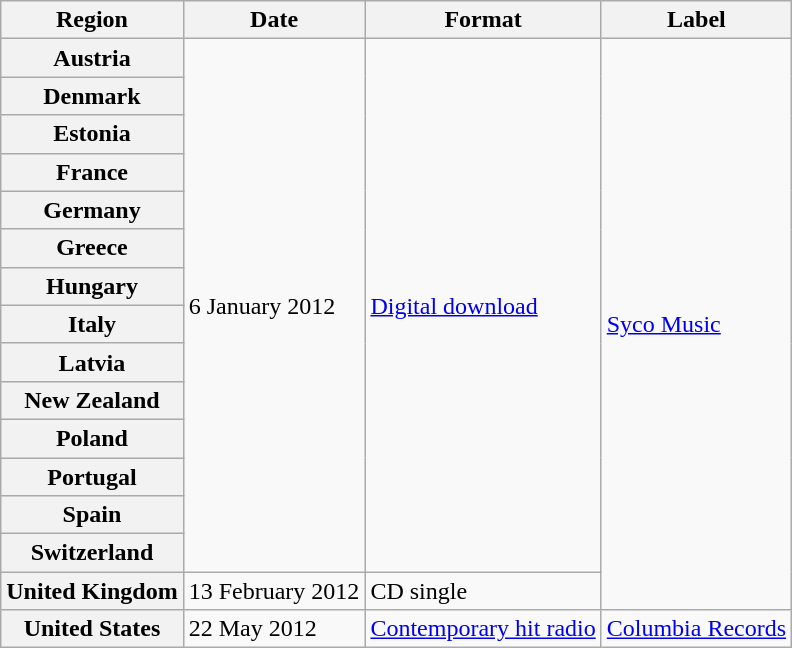<table class="wikitable plainrowheaders">
<tr>
<th scope="col">Region</th>
<th scope="col">Date</th>
<th scope="col">Format</th>
<th scope="col">Label</th>
</tr>
<tr>
<th scope="row">Austria</th>
<td rowspan="14">6 January 2012</td>
<td rowspan="14"><a href='#'>Digital download</a></td>
<td rowspan="15"><a href='#'>Syco Music</a></td>
</tr>
<tr>
<th scope="row">Denmark</th>
</tr>
<tr>
<th scope="row">Estonia</th>
</tr>
<tr>
<th scope="row">France</th>
</tr>
<tr>
<th scope="row">Germany</th>
</tr>
<tr>
<th scope="row">Greece</th>
</tr>
<tr>
<th scope="row">Hungary</th>
</tr>
<tr>
<th scope="row">Italy</th>
</tr>
<tr>
<th scope="row">Latvia</th>
</tr>
<tr>
<th scope="row">New Zealand</th>
</tr>
<tr>
<th scope="row">Poland</th>
</tr>
<tr>
<th scope="row">Portugal</th>
</tr>
<tr>
<th scope="row">Spain</th>
</tr>
<tr>
<th scope="row">Switzerland</th>
</tr>
<tr>
<th scope="row">United Kingdom</th>
<td>13 February 2012</td>
<td>CD single</td>
</tr>
<tr>
<th scope="row">United States</th>
<td>22 May 2012</td>
<td><a href='#'>Contemporary hit radio</a></td>
<td><a href='#'>Columbia Records</a></td>
</tr>
</table>
